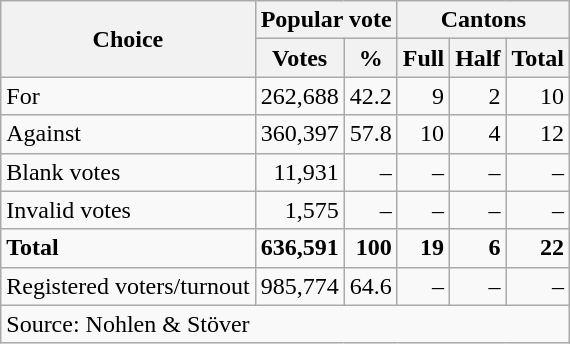<table class=wikitable style=text-align:right>
<tr>
<th rowspan=2>Choice</th>
<th colspan=2>Popular vote</th>
<th colspan=3>Cantons</th>
</tr>
<tr>
<th>Votes</th>
<th>%</th>
<th>Full</th>
<th>Half</th>
<th>Total</th>
</tr>
<tr>
<td align=left>For</td>
<td>262,688</td>
<td>42.2</td>
<td>9</td>
<td>2</td>
<td>10</td>
</tr>
<tr>
<td align=left>Against</td>
<td>360,397</td>
<td>57.8</td>
<td>10</td>
<td>4</td>
<td>12</td>
</tr>
<tr>
<td align=left>Blank votes</td>
<td>11,931</td>
<td>–</td>
<td>–</td>
<td>–</td>
<td>–</td>
</tr>
<tr>
<td align=left>Invalid votes</td>
<td>1,575</td>
<td>–</td>
<td>–</td>
<td>–</td>
<td>–</td>
</tr>
<tr>
<td align=left><strong>Total</strong></td>
<td><strong>636,591</strong></td>
<td><strong>100</strong></td>
<td><strong>19</strong></td>
<td><strong>6</strong></td>
<td><strong>22</strong></td>
</tr>
<tr>
<td align=left>Registered voters/turnout</td>
<td>985,774</td>
<td>64.6</td>
<td>–</td>
<td>–</td>
<td>–</td>
</tr>
<tr>
<td align=left colspan=6>Source: Nohlen & Stöver</td>
</tr>
</table>
